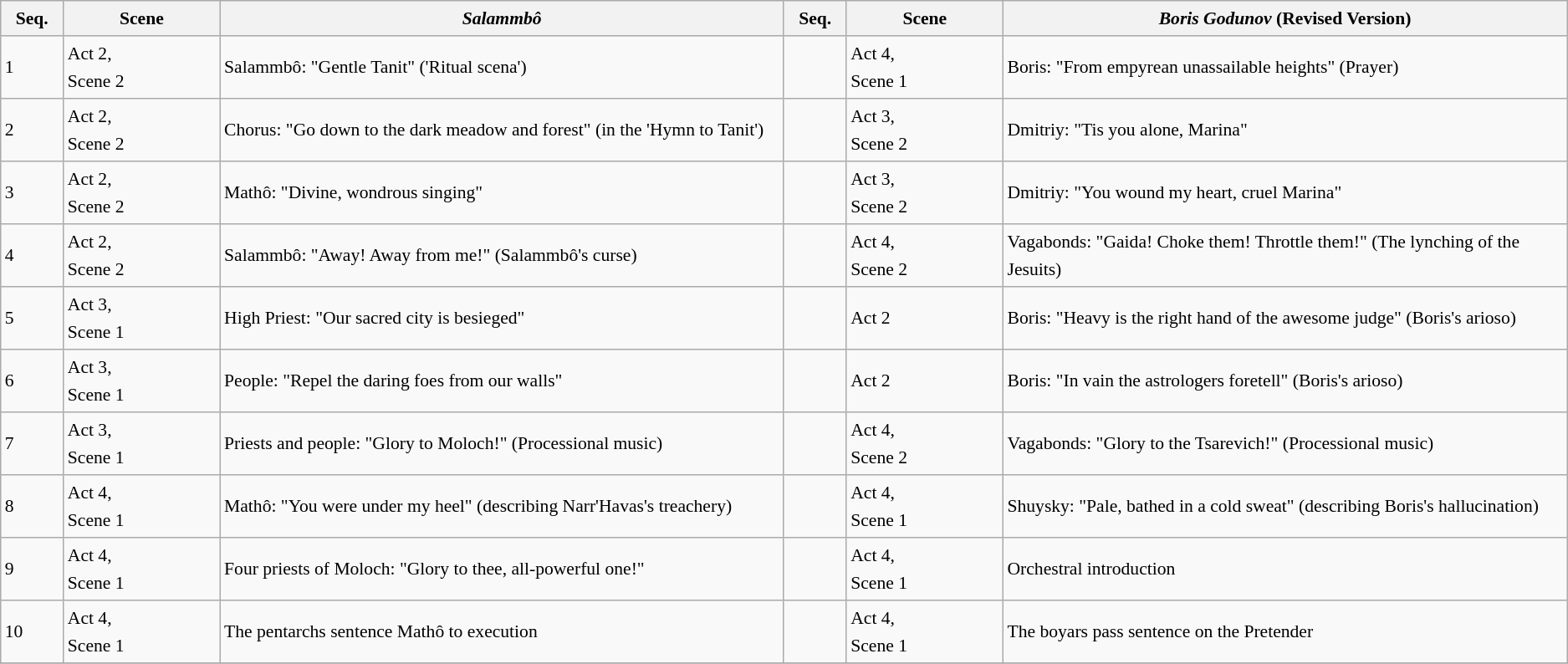<table class="wikitable sortable" style="text-align: left; font-size: 90%; line-height:1.5">
<tr>
<th>Seq.</th>
<th style="width:10%;">Scene</th>
<th style="width:36%;"><em>Salammbô</em></th>
<th style="width:4%;">Seq.</th>
<th style="width:10%;">Scene</th>
<th style="width:36%;"><em>Boris Godunov</em> (Revised Version)</th>
</tr>
<tr>
<td>1</td>
<td>Act 2,<br>Scene 2</td>
<td>Salammbô: "Gentle Tanit" ('Ritual scena')</td>
<td></td>
<td>Act 4,<br>Scene 1</td>
<td>Boris: "From empyrean unassailable heights" (Prayer)</td>
</tr>
<tr>
<td>2</td>
<td>Act 2,<br>Scene 2</td>
<td>Chorus: "Go down to the dark meadow and forest" (in the 'Hymn to Tanit')</td>
<td></td>
<td>Act 3,<br>Scene 2</td>
<td>Dmitriy: "Tis you alone, Marina"</td>
</tr>
<tr>
<td>3</td>
<td>Act 2,<br>Scene 2</td>
<td>Mathô: "Divine, wondrous singing"</td>
<td></td>
<td>Act 3,<br>Scene 2</td>
<td>Dmitriy: "You wound my heart, cruel Marina"</td>
</tr>
<tr>
<td>4</td>
<td>Act 2,<br>Scene 2</td>
<td>Salammbô: "Away! Away from me!" (Salammbô's curse)</td>
<td></td>
<td>Act 4,<br>Scene 2</td>
<td>Vagabonds: "Gaida! Choke them! Throttle them!" (The lynching of the Jesuits)</td>
</tr>
<tr>
<td>5</td>
<td>Act 3,<br>Scene 1</td>
<td>High Priest: "Our sacred city is besieged"</td>
<td></td>
<td>Act 2</td>
<td>Boris: "Heavy is the right hand of the awesome judge" (Boris's arioso)</td>
</tr>
<tr>
<td>6</td>
<td>Act 3,<br>Scene 1</td>
<td>People: "Repel the daring foes from our walls"</td>
<td></td>
<td>Act 2</td>
<td>Boris: "In vain the astrologers foretell" (Boris's arioso)</td>
</tr>
<tr>
<td>7</td>
<td>Act 3,<br>Scene 1</td>
<td>Priests and people: "Glory to Moloch!" (Processional music)</td>
<td></td>
<td>Act 4,<br>Scene 2</td>
<td>Vagabonds: "Glory to the Tsarevich!" (Processional music)</td>
</tr>
<tr>
<td>8</td>
<td>Act 4,<br>Scene 1</td>
<td>Mathô: "You were under my heel" (describing Narr'Havas's treachery)</td>
<td></td>
<td>Act 4,<br>Scene 1</td>
<td>Shuysky: "Pale, bathed in a cold sweat" (describing Boris's hallucination)</td>
</tr>
<tr>
<td>9</td>
<td>Act 4,<br>Scene 1</td>
<td>Four priests of Moloch: "Glory to thee, all-powerful one!"</td>
<td></td>
<td>Act 4,<br>Scene 1</td>
<td>Orchestral introduction</td>
</tr>
<tr>
<td>10</td>
<td>Act 4,<br>Scene 1</td>
<td>The pentarchs sentence Mathô to execution</td>
<td></td>
<td>Act 4,<br>Scene 1</td>
<td>The boyars pass sentence on the Pretender</td>
</tr>
<tr>
</tr>
</table>
